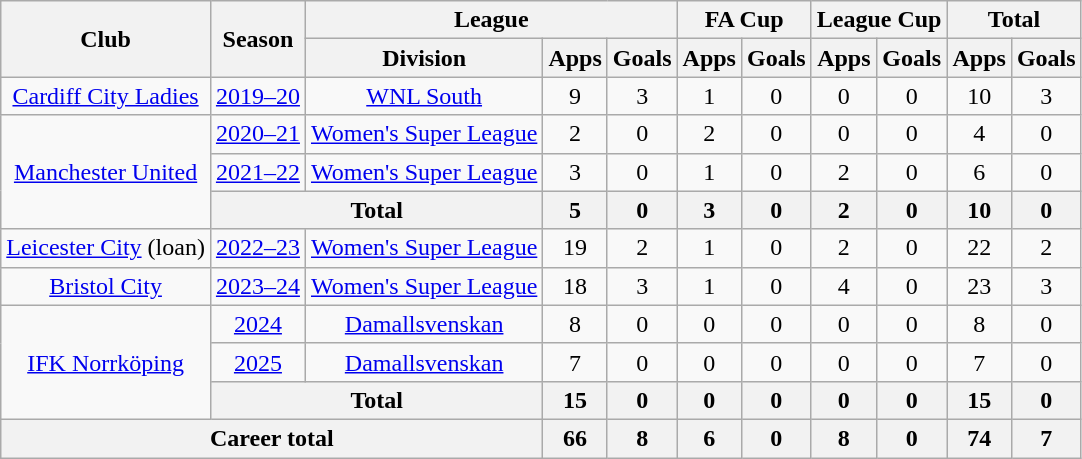<table class="wikitable" style="text-align:center">
<tr>
<th rowspan="2">Club</th>
<th rowspan="2">Season</th>
<th colspan="3">League</th>
<th colspan="2">FA Cup</th>
<th colspan="2">League Cup</th>
<th colspan="2">Total</th>
</tr>
<tr>
<th>Division</th>
<th>Apps</th>
<th>Goals</th>
<th>Apps</th>
<th>Goals</th>
<th>Apps</th>
<th>Goals</th>
<th>Apps</th>
<th>Goals</th>
</tr>
<tr>
<td><a href='#'>Cardiff City Ladies</a></td>
<td><a href='#'>2019–20</a></td>
<td><a href='#'>WNL South</a></td>
<td>9</td>
<td>3</td>
<td>1</td>
<td>0</td>
<td>0</td>
<td>0</td>
<td>10</td>
<td>3</td>
</tr>
<tr>
<td rowspan="3"><a href='#'>Manchester United</a></td>
<td><a href='#'>2020–21</a></td>
<td><a href='#'>Women's Super League</a></td>
<td>2</td>
<td>0</td>
<td>2</td>
<td>0</td>
<td>0</td>
<td>0</td>
<td>4</td>
<td>0</td>
</tr>
<tr>
<td><a href='#'>2021–22</a></td>
<td><a href='#'>Women's Super League</a></td>
<td>3</td>
<td>0</td>
<td>1</td>
<td>0</td>
<td>2</td>
<td>0</td>
<td>6</td>
<td>0</td>
</tr>
<tr>
<th colspan="2">Total</th>
<th>5</th>
<th>0</th>
<th>3</th>
<th>0</th>
<th>2</th>
<th>0</th>
<th>10</th>
<th>0</th>
</tr>
<tr>
<td><a href='#'>Leicester City</a> (loan)</td>
<td><a href='#'>2022–23</a></td>
<td><a href='#'>Women's Super League</a></td>
<td>19</td>
<td>2</td>
<td>1</td>
<td>0</td>
<td>2</td>
<td>0</td>
<td>22</td>
<td>2</td>
</tr>
<tr>
<td><a href='#'>Bristol City</a></td>
<td><a href='#'>2023–24</a></td>
<td><a href='#'>Women's Super League</a></td>
<td>18</td>
<td>3</td>
<td>1</td>
<td>0</td>
<td>4</td>
<td>0</td>
<td>23</td>
<td>3</td>
</tr>
<tr>
<td rowspan="3"><a href='#'>IFK Norrköping</a></td>
<td><a href='#'>2024</a></td>
<td><a href='#'>Damallsvenskan</a></td>
<td>8</td>
<td>0</td>
<td>0</td>
<td>0</td>
<td>0</td>
<td>0</td>
<td>8</td>
<td>0</td>
</tr>
<tr>
<td><a href='#'>2025</a></td>
<td><a href='#'>Damallsvenskan</a></td>
<td>7</td>
<td>0</td>
<td>0</td>
<td>0</td>
<td>0</td>
<td>0</td>
<td>7</td>
<td>0</td>
</tr>
<tr>
<th colspan="2">Total</th>
<th>15</th>
<th>0</th>
<th>0</th>
<th>0</th>
<th>0</th>
<th>0</th>
<th>15</th>
<th>0</th>
</tr>
<tr>
<th colspan="3">Career total</th>
<th>66</th>
<th>8</th>
<th>6</th>
<th>0</th>
<th>8</th>
<th>0</th>
<th>74</th>
<th>7</th>
</tr>
</table>
